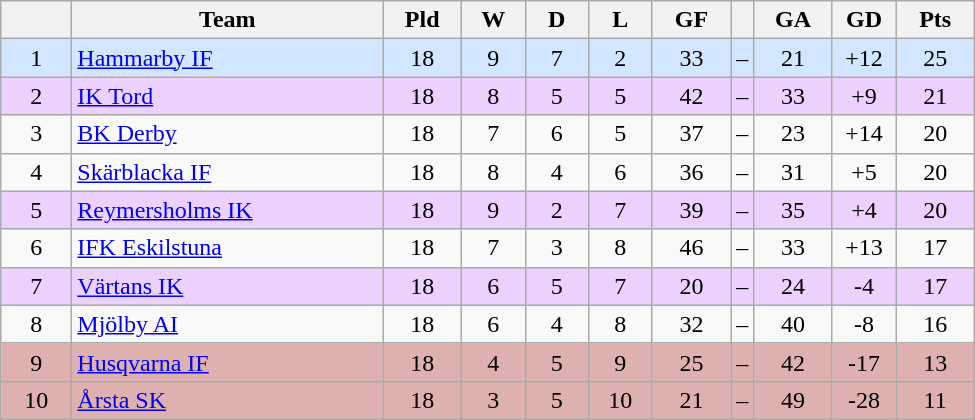<table class="wikitable" style="text-align: center;">
<tr>
<th style="width: 40px;"></th>
<th style="width: 200px;">Team</th>
<th style="width: 45px;">Pld</th>
<th style="width: 35px;">W</th>
<th style="width: 35px;">D</th>
<th style="width: 35px;">L</th>
<th style="width: 45px;">GF</th>
<th></th>
<th style="width: 45px;">GA</th>
<th style="width: 35px;">GD</th>
<th style="width: 45px;">Pts</th>
</tr>
<tr style="background: #d2e6ff">
<td>1</td>
<td style="text-align: left;"><a href='#'>Hammarby IF</a></td>
<td>18</td>
<td>9</td>
<td>7</td>
<td>2</td>
<td>33</td>
<td>–</td>
<td>21</td>
<td>+12</td>
<td>25</td>
</tr>
<tr style="background: #ecd1ff">
<td>2</td>
<td style="text-align: left;"><a href='#'>IK Tord</a></td>
<td>18</td>
<td>8</td>
<td>5</td>
<td>5</td>
<td>42</td>
<td>–</td>
<td>33</td>
<td>+9</td>
<td>21</td>
</tr>
<tr>
<td>3</td>
<td style="text-align: left;"><a href='#'>BK Derby</a></td>
<td>18</td>
<td>7</td>
<td>6</td>
<td>5</td>
<td>37</td>
<td>–</td>
<td>23</td>
<td>+14</td>
<td>20</td>
</tr>
<tr>
<td>4</td>
<td style="text-align: left;"><a href='#'>Skärblacka IF</a></td>
<td>18</td>
<td>8</td>
<td>4</td>
<td>6</td>
<td>36</td>
<td>–</td>
<td>31</td>
<td>+5</td>
<td>20</td>
</tr>
<tr style="background: #ecd1ff">
<td>5</td>
<td style="text-align: left;"><a href='#'>Reymersholms IK</a></td>
<td>18</td>
<td>9</td>
<td>2</td>
<td>7</td>
<td>39</td>
<td>–</td>
<td>35</td>
<td>+4</td>
<td>20</td>
</tr>
<tr>
<td>6</td>
<td style="text-align: left;"><a href='#'>IFK Eskilstuna</a></td>
<td>18</td>
<td>7</td>
<td>3</td>
<td>8</td>
<td>46</td>
<td>–</td>
<td>33</td>
<td>+13</td>
<td>17</td>
</tr>
<tr style="background: #ecd1ff">
<td>7</td>
<td style="text-align: left;"><a href='#'>Värtans IK</a></td>
<td>18</td>
<td>6</td>
<td>5</td>
<td>7</td>
<td>20</td>
<td>–</td>
<td>24</td>
<td>-4</td>
<td>17</td>
</tr>
<tr>
<td>8</td>
<td style="text-align: left;"><a href='#'>Mjölby AI</a></td>
<td>18</td>
<td>6</td>
<td>4</td>
<td>8</td>
<td>32</td>
<td>–</td>
<td>40</td>
<td>-8</td>
<td>16</td>
</tr>
<tr style="background: #deb0b0">
<td>9</td>
<td style="text-align: left;"><a href='#'>Husqvarna IF</a></td>
<td>18</td>
<td>4</td>
<td>5</td>
<td>9</td>
<td>25</td>
<td>–</td>
<td>42</td>
<td>-17</td>
<td>13</td>
</tr>
<tr style="background: #deb0b0">
<td>10</td>
<td style="text-align: left;"><a href='#'>Årsta SK</a></td>
<td>18</td>
<td>3</td>
<td>5</td>
<td>10</td>
<td>21</td>
<td>–</td>
<td>49</td>
<td>-28</td>
<td>11</td>
</tr>
</table>
